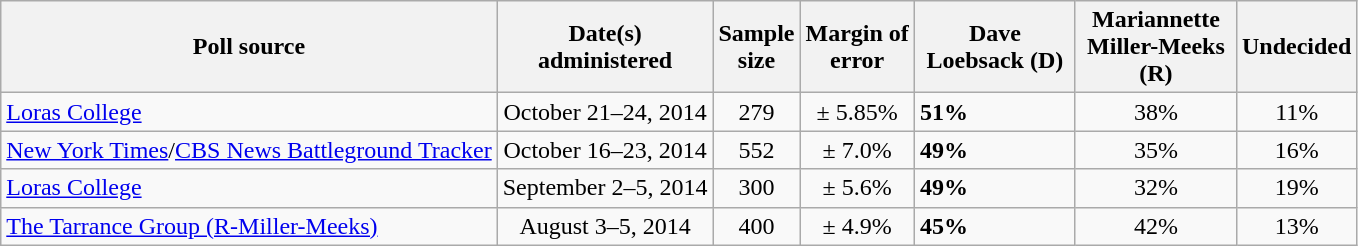<table class="wikitable">
<tr>
<th>Poll source</th>
<th>Date(s)<br>administered</th>
<th>Sample<br>size</th>
<th>Margin of<br>error</th>
<th style="width:100px;">Dave<br>Loebsack (D)</th>
<th style="width:100px;">Mariannette<br>Miller-Meeks (R)</th>
<th>Undecided</th>
</tr>
<tr>
<td><a href='#'>Loras College</a></td>
<td align=center>October 21–24, 2014</td>
<td align=center>279</td>
<td align=center>± 5.85%</td>
<td><strong>51%</strong></td>
<td align=center>38%</td>
<td align=center>11%</td>
</tr>
<tr>
<td><a href='#'>New York Times</a>/<a href='#'>CBS News Battleground Tracker</a></td>
<td align=center>October 16–23, 2014</td>
<td align=center>552</td>
<td align=center>± 7.0%</td>
<td><strong>49%</strong></td>
<td align=center>35%</td>
<td align=center>16%</td>
</tr>
<tr>
<td><a href='#'>Loras College</a></td>
<td align=center>September 2–5, 2014</td>
<td align=center>300</td>
<td align=center>± 5.6%</td>
<td><strong>49%</strong></td>
<td align=center>32%</td>
<td align=center>19%</td>
</tr>
<tr>
<td><a href='#'>The Tarrance Group (R-Miller-Meeks)</a></td>
<td align=center>August 3–5, 2014</td>
<td align=center>400</td>
<td align=center>± 4.9%</td>
<td><strong>45%</strong></td>
<td align=center>42%</td>
<td align=center>13%</td>
</tr>
</table>
